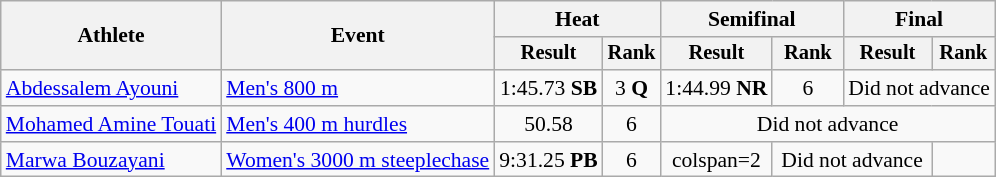<table class="wikitable" style="font-size:90%">
<tr>
<th rowspan="2">Athlete</th>
<th rowspan="2">Event</th>
<th colspan="2">Heat</th>
<th colspan="2">Semifinal</th>
<th colspan="2">Final</th>
</tr>
<tr style="font-size:95%">
<th>Result</th>
<th>Rank</th>
<th>Result</th>
<th>Rank</th>
<th>Result</th>
<th>Rank</th>
</tr>
<tr align=center>
<td align=left><a href='#'>Abdessalem Ayouni</a></td>
<td align=left><a href='#'>Men's 800 m</a></td>
<td>1:45.73 <strong>SB</strong></td>
<td>3 <strong>Q</strong></td>
<td>1:44.99 <strong>NR</strong></td>
<td>6</td>
<td colspan="2">Did not advance</td>
</tr>
<tr align=center>
<td align=left><a href='#'>Mohamed Amine Touati</a></td>
<td align=left><a href='#'>Men's 400 m hurdles</a></td>
<td>50.58</td>
<td>6</td>
<td colspan="4">Did not advance</td>
</tr>
<tr align=center>
<td align=left><a href='#'>Marwa Bouzayani</a></td>
<td align=left><a href='#'>Women's 3000 m steeplechase</a></td>
<td>9:31.25 <strong>PB</strong></td>
<td>6</td>
<td>colspan=2</td>
<td colspan=2>Did not advance</td>
</tr>
</table>
